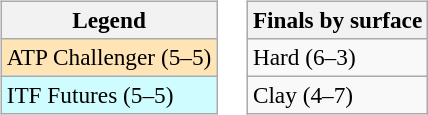<table>
<tr valign=top>
<td><br><table class=wikitable style=font-size:97%>
<tr>
<th>Legend</th>
</tr>
<tr bgcolor=moccasin>
<td>ATP Challenger (5–5)</td>
</tr>
<tr bgcolor=cffcff>
<td>ITF Futures (5–5)</td>
</tr>
</table>
</td>
<td><br><table class=wikitable style=font-size:97%>
<tr>
<th>Finals by surface</th>
</tr>
<tr>
<td>Hard (6–3)</td>
</tr>
<tr>
<td>Clay (4–7)</td>
</tr>
</table>
</td>
</tr>
</table>
